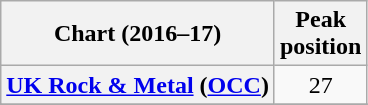<table class="wikitable sortable plainrowheaders" style="text-align:center">
<tr>
<th scope="col">Chart (2016–17)</th>
<th scope="col">Peak<br> position</th>
</tr>
<tr>
<th scope="row"><a href='#'>UK Rock & Metal</a> (<a href='#'>OCC</a>)</th>
<td>27</td>
</tr>
<tr>
</tr>
<tr>
</tr>
</table>
